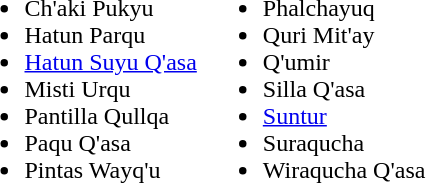<table>
<tr valign="top">
<td><br><ul><li>Ch'aki Pukyu</li><li>Hatun Parqu</li><li><a href='#'>Hatun Suyu Q'asa</a></li><li>Misti Urqu</li><li>Pantilla Qullqa</li><li>Paqu Q'asa</li><li>Pintas Wayq'u</li></ul></td>
<td><br><ul><li>Phalchayuq</li><li>Quri Mit'ay</li><li>Q'umir</li><li>Silla Q'asa</li><li><a href='#'>Suntur</a></li><li>Suraqucha</li><li>Wiraqucha Q'asa</li></ul></td>
</tr>
</table>
